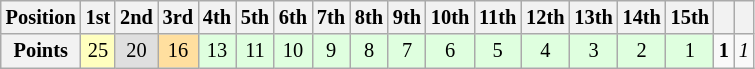<table class="wikitable" style="font-size: 85%">
<tr>
<th>Position</th>
<th>1st</th>
<th>2nd</th>
<th>3rd</th>
<th>4th</th>
<th>5th</th>
<th>6th</th>
<th>7th</th>
<th>8th</th>
<th>9th</th>
<th>10th</th>
<th>11th</th>
<th>12th</th>
<th>13th</th>
<th>14th</th>
<th>15th</th>
<th></th>
<th></th>
</tr>
<tr align="center">
<th>Points</th>
<td style="background:#FFFFBF;">25</td>
<td style="background:#DFDFDF;">20</td>
<td style="background:#FFDF9F;">16</td>
<td style="background:#DFFFDF;">13</td>
<td style="background:#DFFFDF;">11</td>
<td style="background:#DFFFDF;">10</td>
<td style="background:#DFFFDF;">9</td>
<td style="background:#DFFFDF;">8</td>
<td style="background:#DFFFDF;">7</td>
<td style="background:#DFFFDF;">6</td>
<td style="background:#DFFFDF;">5</td>
<td style="background:#DFFFDF;">4</td>
<td style="background:#DFFFDF;">3</td>
<td style="background:#DFFFDF;">2</td>
<td style="background:#DFFFDF;">1</td>
<td><strong>1</strong></td>
<td><em>1</em></td>
</tr>
</table>
